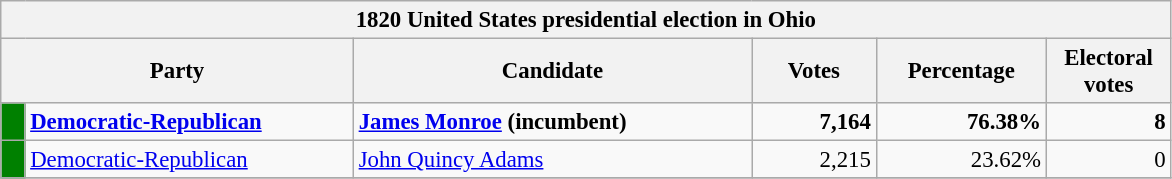<table class="wikitable" style="font-size: 95%;">
<tr>
<th colspan="6">1820 United States presidential election in Ohio</th>
</tr>
<tr>
<th colspan="2" style="width: 15em">Party</th>
<th style="width: 17em">Candidate</th>
<th style="width: 5em">Votes</th>
<th style="width: 7em">Percentage</th>
<th style="width: 5em">Electoral votes</th>
</tr>
<tr>
<th style="background-color:#008000; width: 3px"></th>
<td style="width: 130px"><strong><a href='#'>Democratic-Republican</a></strong></td>
<td><strong><a href='#'>James Monroe</a> (incumbent)</strong></td>
<td align="right"><strong>7,164</strong></td>
<td align="right"><strong>76.38%</strong></td>
<td align="right"><strong>8</strong></td>
</tr>
<tr>
<th style="background-color:#008000; width: 3px"></th>
<td style="width: 130px"><a href='#'>Democratic-Republican</a></td>
<td><a href='#'>John Quincy Adams</a></td>
<td align="right">2,215</td>
<td align="right">23.62%</td>
<td align="right">0</td>
</tr>
<tr>
</tr>
</table>
